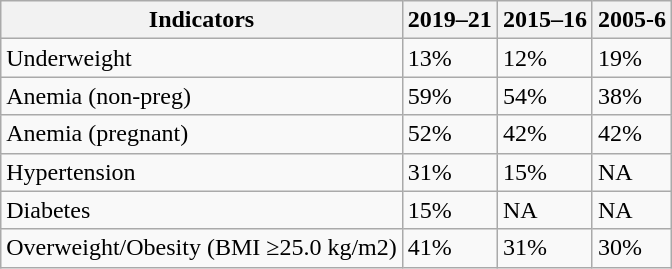<table class = "wikitable sortable">
<tr>
<th>Indicators</th>
<th>2019–21</th>
<th>2015–16</th>
<th>2005-6</th>
</tr>
<tr>
<td>Underweight</td>
<td>13%</td>
<td>12%</td>
<td>19%</td>
</tr>
<tr>
<td>Anemia (non-preg)</td>
<td>59%</td>
<td>54%</td>
<td>38%</td>
</tr>
<tr>
<td>Anemia (pregnant)</td>
<td>52%</td>
<td>42%</td>
<td>42%</td>
</tr>
<tr>
<td>Hypertension</td>
<td>31%</td>
<td>15%</td>
<td>NA</td>
</tr>
<tr>
<td>Diabetes</td>
<td>15%</td>
<td>NA</td>
<td>NA</td>
</tr>
<tr>
<td>Overweight/Obesity (BMI ≥25.0 kg/m2)</td>
<td>41%</td>
<td>31%</td>
<td>30%</td>
</tr>
</table>
